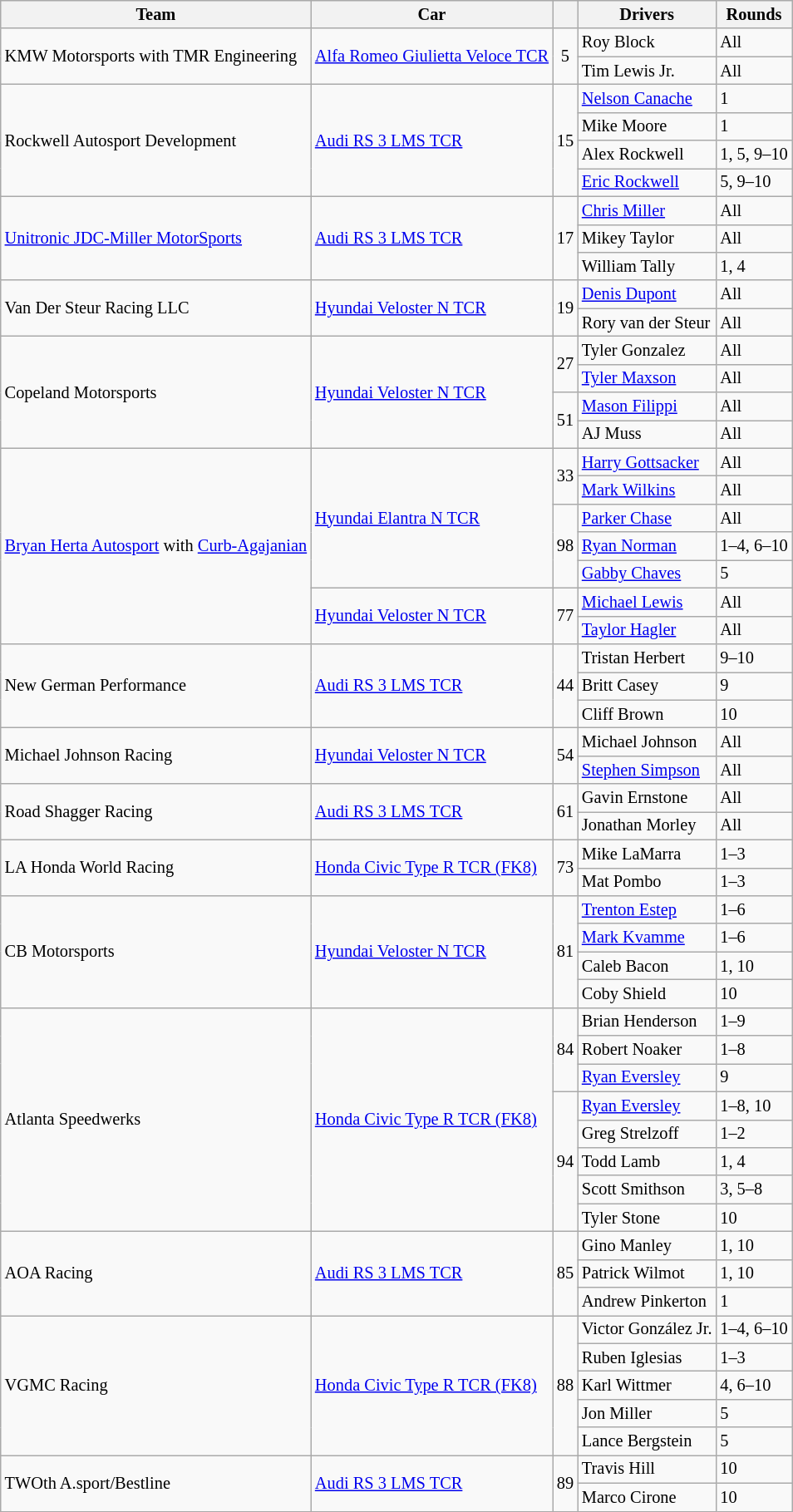<table class="wikitable" style="font-size: 85%">
<tr>
<th>Team</th>
<th>Car</th>
<th></th>
<th>Drivers</th>
<th>Rounds</th>
</tr>
<tr>
<td rowspan=2> KMW Motorsports with TMR Engineering</td>
<td rowspan=2><a href='#'>Alfa Romeo Giulietta Veloce TCR</a></td>
<td rowspan=2 align="center">5</td>
<td> Roy Block</td>
<td>All</td>
</tr>
<tr>
<td> Tim Lewis Jr.</td>
<td>All</td>
</tr>
<tr>
<td rowspan="4"> Rockwell Autosport Development</td>
<td rowspan="4"><a href='#'>Audi RS 3 LMS TCR</a></td>
<td rowspan="4" align="center">15</td>
<td> <a href='#'>Nelson Canache</a></td>
<td>1</td>
</tr>
<tr>
<td> Mike Moore</td>
<td>1</td>
</tr>
<tr>
<td> Alex Rockwell</td>
<td>1, 5, 9–10</td>
</tr>
<tr>
<td> <a href='#'>Eric Rockwell</a></td>
<td>5, 9–10</td>
</tr>
<tr>
<td rowspan="3"> <a href='#'>Unitronic JDC-Miller MotorSports</a></td>
<td rowspan="3"><a href='#'>Audi RS 3 LMS TCR</a></td>
<td rowspan="3" align="center">17</td>
<td> <a href='#'>Chris Miller</a></td>
<td>All</td>
</tr>
<tr>
<td> Mikey Taylor</td>
<td>All</td>
</tr>
<tr>
<td> William Tally</td>
<td>1, 4</td>
</tr>
<tr>
<td rowspan=2> Van Der Steur Racing LLC</td>
<td rowspan=2><a href='#'>Hyundai Veloster N TCR</a></td>
<td rowspan=2 align=center>19</td>
<td> <a href='#'>Denis Dupont</a></td>
<td>All</td>
</tr>
<tr>
<td> Rory van der Steur</td>
<td>All</td>
</tr>
<tr>
<td rowspan=4> Copeland Motorsports</td>
<td rowspan=4><a href='#'>Hyundai Veloster N TCR</a></td>
<td rowspan=2 align="center">27</td>
<td> Tyler Gonzalez</td>
<td>All</td>
</tr>
<tr>
<td> <a href='#'>Tyler Maxson</a></td>
<td>All</td>
</tr>
<tr>
<td rowspan=2 align=center>51</td>
<td> <a href='#'>Mason Filippi</a></td>
<td>All</td>
</tr>
<tr>
<td> AJ Muss</td>
<td>All</td>
</tr>
<tr>
<td rowspan="7"> <a href='#'>Bryan Herta Autosport</a> with <a href='#'>Curb-Agajanian</a></td>
<td rowspan="5"><a href='#'>Hyundai Elantra N TCR</a></td>
<td rowspan=2 align="center">33</td>
<td> <a href='#'>Harry Gottsacker</a></td>
<td>All</td>
</tr>
<tr>
<td> <a href='#'>Mark Wilkins</a></td>
<td>All</td>
</tr>
<tr>
<td rowspan="3" align="center">98</td>
<td> <a href='#'>Parker Chase</a></td>
<td>All</td>
</tr>
<tr>
<td> <a href='#'>Ryan Norman</a></td>
<td>1–4, 6–10</td>
</tr>
<tr>
<td> <a href='#'>Gabby Chaves</a></td>
<td>5</td>
</tr>
<tr>
<td rowspan="2"><a href='#'>Hyundai Veloster N TCR</a></td>
<td rowspan="2" align="center">77</td>
<td> <a href='#'>Michael Lewis</a></td>
<td>All</td>
</tr>
<tr>
<td> <a href='#'>Taylor Hagler</a></td>
<td>All</td>
</tr>
<tr>
<td rowspan="3"> New German Performance</td>
<td rowspan="3"><a href='#'>Audi RS 3 LMS TCR</a></td>
<td rowspan="3" align="center">44</td>
<td> Tristan Herbert</td>
<td>9–10</td>
</tr>
<tr>
<td> Britt Casey</td>
<td>9</td>
</tr>
<tr>
<td> Cliff Brown</td>
<td>10</td>
</tr>
<tr>
<td rowspan="2"> Michael Johnson Racing</td>
<td rowspan="2"><a href='#'>Hyundai Veloster N TCR</a></td>
<td rowspan="2" align="center">54</td>
<td> Michael Johnson</td>
<td>All</td>
</tr>
<tr>
<td> <a href='#'>Stephen Simpson</a></td>
<td>All</td>
</tr>
<tr>
<td rowspan="2"> Road Shagger Racing</td>
<td rowspan="2"><a href='#'>Audi RS 3 LMS TCR</a></td>
<td rowspan="2" align="center">61</td>
<td> Gavin Ernstone</td>
<td>All</td>
</tr>
<tr>
<td> Jonathan Morley</td>
<td>All</td>
</tr>
<tr>
<td rowspan=2> LA Honda World Racing</td>
<td rowspan=2><a href='#'>Honda Civic Type R TCR (FK8)</a></td>
<td rowspan=2 align="center">73</td>
<td> Mike LaMarra</td>
<td>1–3</td>
</tr>
<tr>
<td> Mat Pombo</td>
<td>1–3</td>
</tr>
<tr>
<td rowspan=4> CB Motorsports</td>
<td rowspan=4><a href='#'>Hyundai Veloster N TCR</a></td>
<td rowspan=4 align="center">81</td>
<td> <a href='#'>Trenton Estep</a></td>
<td>1–6</td>
</tr>
<tr>
<td> <a href='#'>Mark Kvamme</a></td>
<td>1–6</td>
</tr>
<tr>
<td> Caleb Bacon</td>
<td>1, 10</td>
</tr>
<tr>
<td> Coby Shield</td>
<td>10</td>
</tr>
<tr>
<td rowspan=8> Atlanta Speedwerks</td>
<td rowspan=8><a href='#'>Honda Civic Type R TCR (FK8)</a></td>
<td rowspan=3 align="center">84</td>
<td> Brian Henderson</td>
<td>1–9</td>
</tr>
<tr>
<td> Robert Noaker</td>
<td>1–8</td>
</tr>
<tr>
<td> <a href='#'>Ryan Eversley</a></td>
<td>9</td>
</tr>
<tr>
<td rowspan=5 align="center">94</td>
<td> <a href='#'>Ryan Eversley</a></td>
<td>1–8, 10</td>
</tr>
<tr>
<td> Greg Strelzoff</td>
<td>1–2</td>
</tr>
<tr>
<td> Todd Lamb</td>
<td>1, 4</td>
</tr>
<tr>
<td> Scott Smithson</td>
<td>3, 5–8</td>
</tr>
<tr>
<td> Tyler Stone</td>
<td>10</td>
</tr>
<tr>
<td rowspan="3"> AOA Racing</td>
<td rowspan="3"><a href='#'>Audi RS 3 LMS TCR</a></td>
<td rowspan="3" align="center">85</td>
<td> Gino Manley</td>
<td>1, 10</td>
</tr>
<tr>
<td> Patrick Wilmot</td>
<td>1, 10</td>
</tr>
<tr>
<td> Andrew Pinkerton</td>
<td>1</td>
</tr>
<tr>
<td rowspan="5"> VGMC Racing</td>
<td rowspan="5"><a href='#'>Honda Civic Type R TCR (FK8)</a></td>
<td rowspan="5" align="center">88</td>
<td> Victor González Jr.</td>
<td>1–4, 6–10</td>
</tr>
<tr>
<td> Ruben Iglesias</td>
<td>1–3</td>
</tr>
<tr>
<td> Karl Wittmer</td>
<td>4, 6–10</td>
</tr>
<tr>
<td> Jon Miller</td>
<td>5</td>
</tr>
<tr>
<td> Lance Bergstein</td>
<td>5</td>
</tr>
<tr>
<td rowspan="2"> TWOth A.sport/Bestline</td>
<td rowspan="2"><a href='#'>Audi RS 3 LMS TCR</a></td>
<td rowspan="2" align="center">89</td>
<td> Travis Hill</td>
<td>10</td>
</tr>
<tr>
<td> Marco Cirone</td>
<td>10</td>
</tr>
</table>
